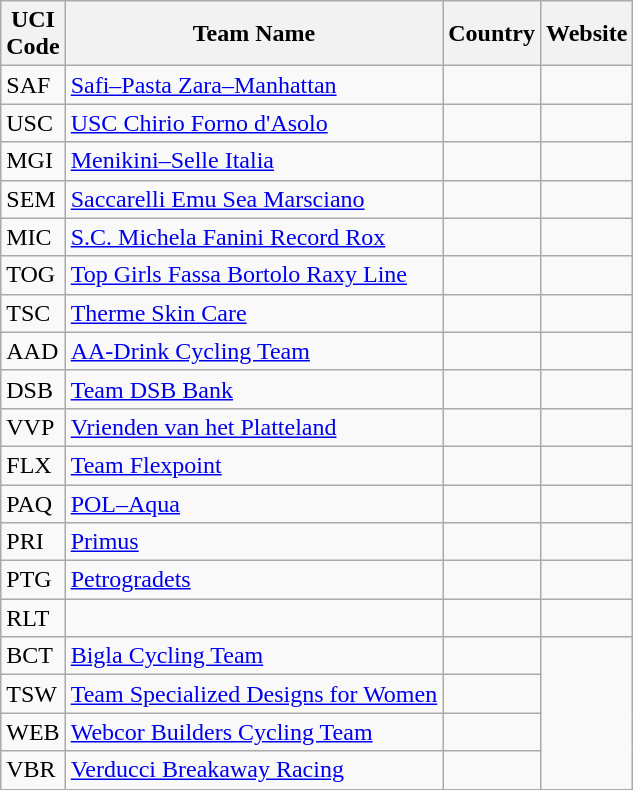<table class = "wikitable">
<tr>
<th>UCI<br>Code</th>
<th>Team Name</th>
<th>Country</th>
<th>Website</th>
</tr>
<tr>
<td>SAF</td>
<td><a href='#'>Safi–Pasta Zara–Manhattan</a></td>
<td></td>
<td></td>
</tr>
<tr>
<td>USC</td>
<td><a href='#'>USC Chirio Forno d'Asolo</a></td>
<td></td>
<td></td>
</tr>
<tr>
<td>MGI</td>
<td><a href='#'>Menikini–Selle Italia</a></td>
<td></td>
<td></td>
</tr>
<tr>
<td>SEM</td>
<td><a href='#'>Saccarelli Emu Sea Marsciano</a></td>
<td></td>
<td></td>
</tr>
<tr>
<td>MIC</td>
<td><a href='#'>S.C. Michela Fanini Record Rox</a></td>
<td></td>
<td></td>
</tr>
<tr>
<td>TOG</td>
<td><a href='#'>Top Girls Fassa Bortolo Raxy Line</a></td>
<td></td>
<td></td>
</tr>
<tr>
<td>TSC</td>
<td><a href='#'>Therme Skin Care</a></td>
<td></td>
<td></td>
</tr>
<tr>
<td>AAD</td>
<td><a href='#'>AA-Drink Cycling Team</a></td>
<td></td>
<td></td>
</tr>
<tr>
<td>DSB</td>
<td><a href='#'>Team DSB Bank</a></td>
<td></td>
<td></td>
</tr>
<tr>
<td>VVP</td>
<td><a href='#'>Vrienden van het Platteland</a></td>
<td></td>
<td></td>
</tr>
<tr>
<td>FLX</td>
<td><a href='#'>Team Flexpoint</a></td>
<td></td>
<td></td>
</tr>
<tr>
<td>PAQ</td>
<td><a href='#'>POL–Aqua</a></td>
<td></td>
<td></td>
</tr>
<tr>
<td>PRI</td>
<td><a href='#'>Primus</a></td>
<td></td>
<td></td>
</tr>
<tr>
<td>PTG</td>
<td><a href='#'>Petrogradets</a></td>
<td></td>
<td></td>
</tr>
<tr>
<td>RLT</td>
<td></td>
<td></td>
<td></td>
</tr>
<tr>
<td>BCT</td>
<td><a href='#'>Bigla Cycling Team</a></td>
<td></td>
</tr>
<tr>
<td>TSW</td>
<td><a href='#'>Team Specialized Designs for Women</a></td>
<td></td>
</tr>
<tr>
<td>WEB</td>
<td><a href='#'>Webcor Builders Cycling Team</a></td>
<td></td>
</tr>
<tr>
<td>VBR</td>
<td><a href='#'>Verducci Breakaway Racing</a></td>
<td></td>
</tr>
</table>
